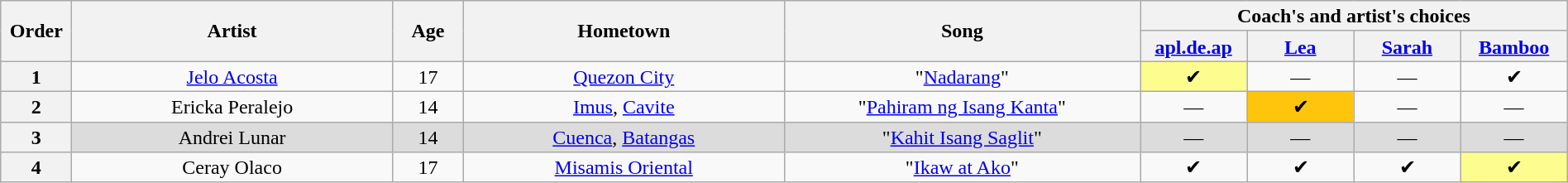<table class="wikitable" style="text-align:center; line-height:17px; width:100%;">
<tr>
<th rowspan="2" scope="col" style="width:04%;">Order</th>
<th rowspan="2" scope="col" style="width:18%;">Artist</th>
<th rowspan="2" scope="col" style="width:04%;">Age</th>
<th rowspan="2" scope="col" style="width:18%;">Hometown</th>
<th rowspan="2" scope="col" style="width:20%;">Song</th>
<th colspan="4" scope="col" style="width:24%;">Coach's and artist's choices</th>
</tr>
<tr>
<th style="width:06%;"><a href='#'>apl.de.ap</a></th>
<th style="width:06%;"><a href='#'>Lea</a></th>
<th style="width:06%;"><a href='#'>Sarah</a></th>
<th style="width:06%;"><a href='#'>Bamboo</a></th>
</tr>
<tr>
<th>1</th>
<td><a href='#'>Jelo Acosta</a></td>
<td>17</td>
<td><a href='#'>Quezon City</a></td>
<td>"<a href='#'>Nadarang</a>"</td>
<td style="background:#fdfc8f;">✔</td>
<td>—</td>
<td>—</td>
<td>✔</td>
</tr>
<tr>
<th>2</th>
<td>Ericka Peralejo</td>
<td>14</td>
<td><a href='#'>Imus</a>, <a href='#'>Cavite</a></td>
<td>"<a href='#'>Pahiram ng Isang Kanta</a>"</td>
<td>—</td>
<td style="background:#ffc40c;">✔</td>
<td>—</td>
<td>—</td>
</tr>
<tr>
<th>3</th>
<td style="background:#dcdcdc;">Andrei Lunar</td>
<td style="background:#dcdcdc;">14</td>
<td style="background:#dcdcdc;"><a href='#'>Cuenca</a>, <a href='#'>Batangas</a></td>
<td style="background:#dcdcdc;">"<a href='#'>Kahit Isang Saglit</a>"</td>
<td style="background:#dcdcdc;">—</td>
<td style="background:#dcdcdc;">—</td>
<td style="background:#dcdcdc;">—</td>
<td style="background:#dcdcdc;">—</td>
</tr>
<tr>
<th>4</th>
<td>Ceray Olaco</td>
<td>17</td>
<td><a href='#'>Misamis Oriental</a></td>
<td>"<a href='#'>Ikaw at Ako</a>"</td>
<td>✔</td>
<td>✔</td>
<td>✔</td>
<td style="background:#fdfc8f;">✔</td>
</tr>
</table>
